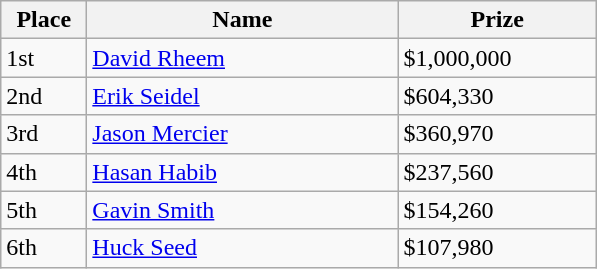<table class="wikitable">
<tr>
<th width="50">Place</th>
<th width="200">Name</th>
<th width="125">Prize</th>
</tr>
<tr>
<td>1st</td>
<td><a href='#'>David Rheem</a></td>
<td>$1,000,000</td>
</tr>
<tr>
<td>2nd</td>
<td><a href='#'>Erik Seidel</a></td>
<td>$604,330</td>
</tr>
<tr>
<td>3rd</td>
<td><a href='#'>Jason Mercier</a></td>
<td>$360,970</td>
</tr>
<tr>
<td>4th</td>
<td><a href='#'>Hasan Habib</a></td>
<td>$237,560</td>
</tr>
<tr>
<td>5th</td>
<td><a href='#'>Gavin Smith</a></td>
<td>$154,260</td>
</tr>
<tr>
<td>6th</td>
<td><a href='#'>Huck Seed</a></td>
<td>$107,980</td>
</tr>
</table>
